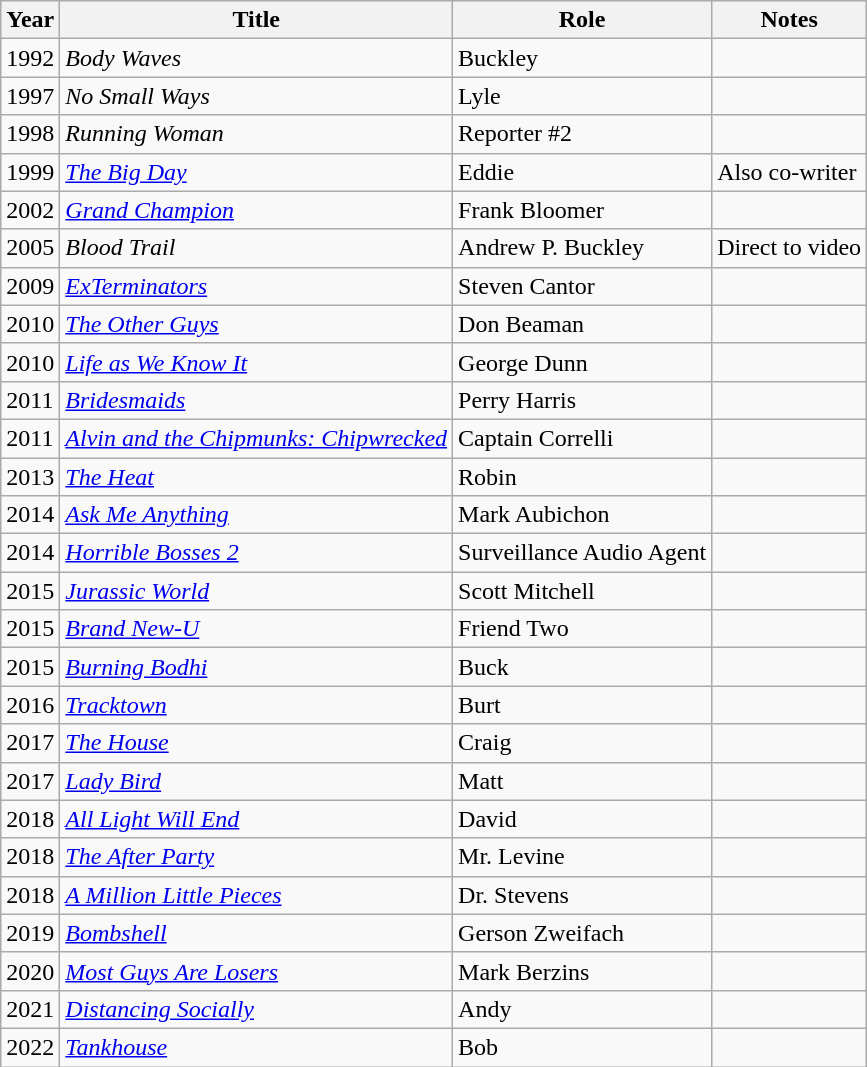<table class="wikitable sortable">
<tr>
<th>Year</th>
<th>Title</th>
<th>Role</th>
<th class="unsortable">Notes</th>
</tr>
<tr>
<td>1992</td>
<td><em>Body Waves</em></td>
<td>Buckley</td>
<td></td>
</tr>
<tr>
<td>1997</td>
<td><em>No Small Ways</em></td>
<td>Lyle</td>
<td></td>
</tr>
<tr>
<td>1998</td>
<td><em>Running Woman</em></td>
<td>Reporter #2</td>
<td></td>
</tr>
<tr>
<td>1999</td>
<td><em><a href='#'>The Big Day</a></em></td>
<td>Eddie</td>
<td>Also co-writer</td>
</tr>
<tr>
<td>2002</td>
<td><em><a href='#'>Grand Champion</a></em></td>
<td>Frank Bloomer</td>
<td></td>
</tr>
<tr>
<td>2005</td>
<td><em>Blood Trail</em></td>
<td>Andrew P. Buckley</td>
<td>Direct to video</td>
</tr>
<tr>
<td>2009</td>
<td><em><a href='#'>ExTerminators</a></em></td>
<td>Steven Cantor</td>
<td></td>
</tr>
<tr>
<td>2010</td>
<td><em><a href='#'>The Other Guys</a></em></td>
<td>Don Beaman</td>
<td></td>
</tr>
<tr>
<td>2010</td>
<td><em><a href='#'>Life as We Know It</a></em></td>
<td>George Dunn</td>
<td></td>
</tr>
<tr>
<td>2011</td>
<td><em><a href='#'>Bridesmaids</a></em></td>
<td>Perry Harris</td>
<td></td>
</tr>
<tr>
<td>2011</td>
<td><em><a href='#'>Alvin and the Chipmunks: Chipwrecked</a></em></td>
<td>Captain Correlli</td>
<td></td>
</tr>
<tr>
<td>2013</td>
<td><em><a href='#'>The Heat</a></em></td>
<td>Robin</td>
<td></td>
</tr>
<tr>
<td>2014</td>
<td><em><a href='#'>Ask Me Anything</a></em></td>
<td>Mark Aubichon</td>
<td></td>
</tr>
<tr>
<td>2014</td>
<td><em><a href='#'>Horrible Bosses 2</a></em></td>
<td>Surveillance Audio Agent</td>
<td></td>
</tr>
<tr>
<td>2015</td>
<td><em><a href='#'>Jurassic World</a></em></td>
<td>Scott Mitchell</td>
<td></td>
</tr>
<tr>
<td>2015</td>
<td><em><a href='#'>Brand New-U</a></em></td>
<td>Friend Two</td>
<td></td>
</tr>
<tr>
<td>2015</td>
<td><em><a href='#'>Burning Bodhi</a></em></td>
<td>Buck</td>
<td></td>
</tr>
<tr>
<td>2016</td>
<td><em><a href='#'>Tracktown</a></em></td>
<td>Burt</td>
<td></td>
</tr>
<tr>
<td>2017</td>
<td><em><a href='#'>The House</a></em></td>
<td>Craig</td>
<td></td>
</tr>
<tr>
<td>2017</td>
<td><em><a href='#'>Lady Bird</a></em></td>
<td>Matt</td>
<td></td>
</tr>
<tr>
<td>2018</td>
<td><em><a href='#'>All Light Will End</a></em></td>
<td>David</td>
<td></td>
</tr>
<tr>
<td>2018</td>
<td><em><a href='#'>The After Party</a></em></td>
<td>Mr. Levine</td>
<td></td>
</tr>
<tr>
<td>2018</td>
<td><em><a href='#'>A Million Little Pieces</a></em></td>
<td>Dr. Stevens</td>
<td></td>
</tr>
<tr>
<td>2019</td>
<td><em><a href='#'>Bombshell</a></em></td>
<td>Gerson Zweifach</td>
<td></td>
</tr>
<tr>
<td>2020</td>
<td><em><a href='#'>Most Guys Are Losers</a></em></td>
<td>Mark Berzins</td>
<td></td>
</tr>
<tr>
<td>2021</td>
<td><em><a href='#'>Distancing Socially</a></em></td>
<td>Andy</td>
<td></td>
</tr>
<tr>
<td>2022</td>
<td><em><a href='#'>Tankhouse</a></em></td>
<td>Bob</td>
<td></td>
</tr>
</table>
